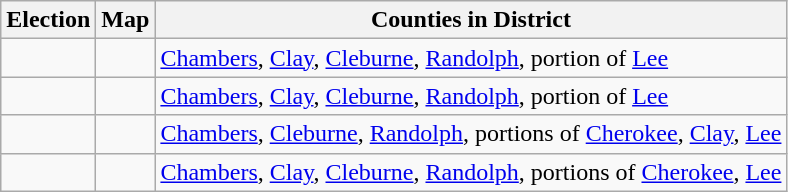<table class="wikitable">
<tr>
<th>Election</th>
<th>Map</th>
<th>Counties in District</th>
</tr>
<tr>
<td></td>
<td></td>
<td><a href='#'>Chambers</a>, <a href='#'>Clay</a>, <a href='#'>Cleburne</a>, <a href='#'>Randolph</a>, portion of <a href='#'>Lee</a></td>
</tr>
<tr>
<td></td>
<td></td>
<td><a href='#'>Chambers</a>, <a href='#'>Clay</a>, <a href='#'>Cleburne</a>, <a href='#'>Randolph</a>, portion of <a href='#'>Lee</a></td>
</tr>
<tr>
<td></td>
<td></td>
<td><a href='#'>Chambers</a>, <a href='#'>Cleburne</a>, <a href='#'>Randolph</a>, portions of <a href='#'>Cherokee</a>, <a href='#'>Clay</a>, <a href='#'>Lee</a></td>
</tr>
<tr>
<td></td>
<td></td>
<td><a href='#'>Chambers</a>, <a href='#'>Clay</a>, <a href='#'>Cleburne</a>, <a href='#'>Randolph</a>, portions of <a href='#'>Cherokee</a>, <a href='#'>Lee</a></td>
</tr>
</table>
